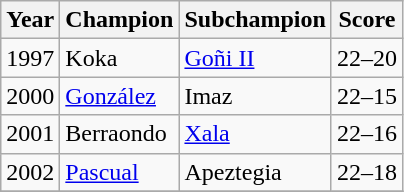<table class="wikitable">
<tr>
<th>Year</th>
<th>Champion</th>
<th>Subchampion</th>
<th>Score</th>
</tr>
<tr>
<td>1997</td>
<td>Koka</td>
<td><a href='#'>Goñi II</a></td>
<td>22–20</td>
</tr>
<tr>
<td>2000</td>
<td><a href='#'>González</a></td>
<td>Imaz</td>
<td>22–15</td>
</tr>
<tr>
<td>2001</td>
<td>Berraondo</td>
<td><a href='#'>Xala</a></td>
<td>22–16</td>
</tr>
<tr>
<td>2002</td>
<td><a href='#'>Pascual</a></td>
<td>Apeztegia</td>
<td>22–18</td>
</tr>
<tr>
</tr>
</table>
